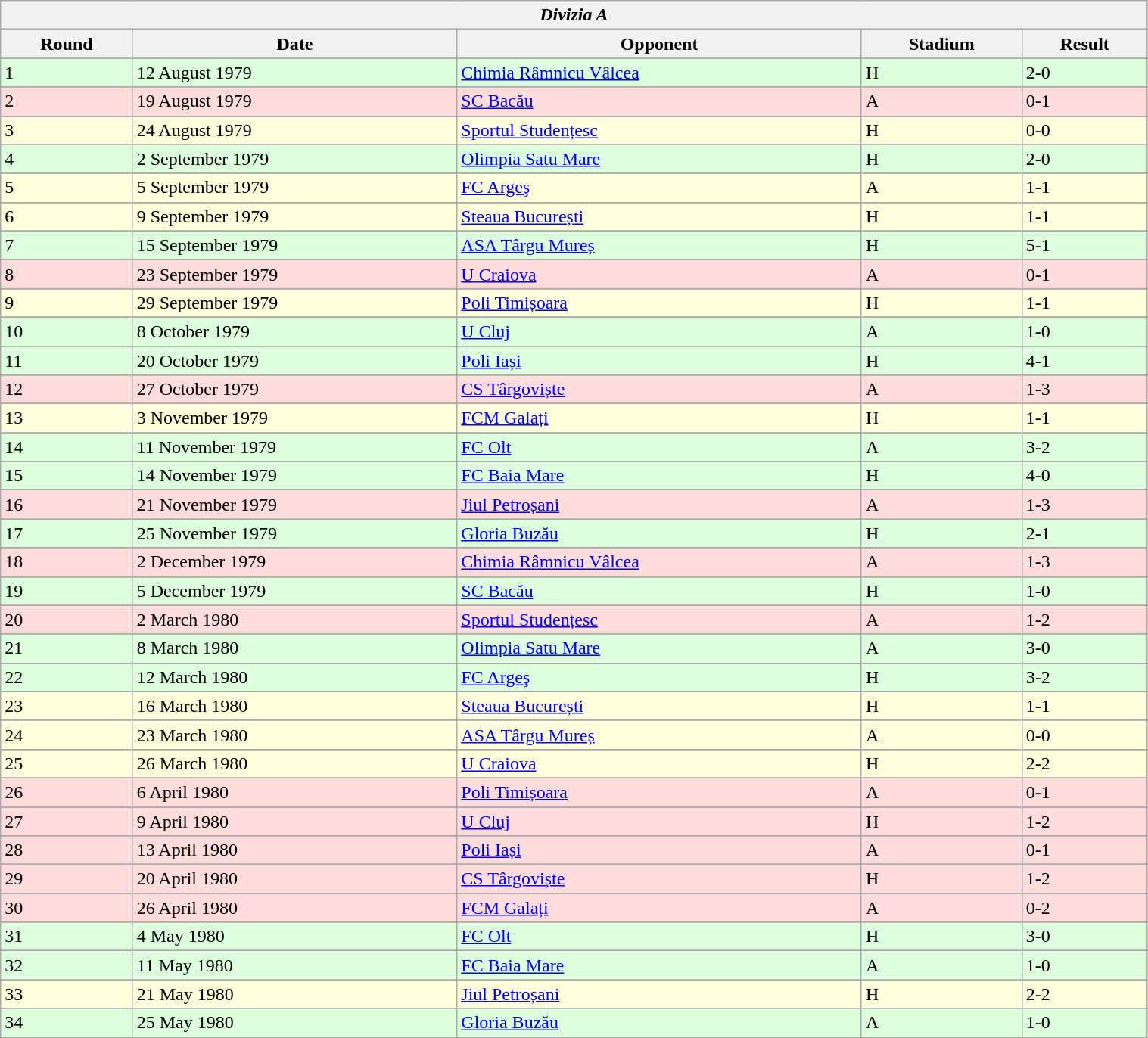<table class="wikitable" style="width:80%;">
<tr>
<th colspan="5" style="text-align:center;"><em>Divizia A</em></th>
</tr>
<tr>
<th>Round</th>
<th>Date</th>
<th>Opponent</th>
<th>Stadium</th>
<th>Result</th>
</tr>
<tr>
</tr>
<tr bgcolor="#ddffdd">
<td>1</td>
<td>12 August 1979</td>
<td><a href='#'>Chimia Râmnicu Vâlcea</a></td>
<td>H</td>
<td>2-0</td>
</tr>
<tr>
</tr>
<tr bgcolor="#ffdddd">
<td>2</td>
<td>19 August 1979</td>
<td><a href='#'>SC Bacău</a></td>
<td>A</td>
<td>0-1</td>
</tr>
<tr>
</tr>
<tr bgcolor="#ffffdd">
<td>3</td>
<td>24 August 1979</td>
<td><a href='#'>Sportul Studențesc</a></td>
<td>H</td>
<td>0-0</td>
</tr>
<tr>
</tr>
<tr bgcolor="#ddffdd">
<td>4</td>
<td>2 September 1979</td>
<td><a href='#'>Olimpia Satu Mare</a></td>
<td>H</td>
<td>2-0</td>
</tr>
<tr>
</tr>
<tr bgcolor="#ffffdd">
<td>5</td>
<td>5 September 1979</td>
<td><a href='#'>FC Argeş</a></td>
<td>A</td>
<td>1-1</td>
</tr>
<tr>
</tr>
<tr bgcolor="#ffffdd">
<td>6</td>
<td>9 September 1979</td>
<td><a href='#'>Steaua București</a></td>
<td>H</td>
<td>1-1</td>
</tr>
<tr>
</tr>
<tr bgcolor="#ddffdd">
<td>7</td>
<td>15 September 1979</td>
<td><a href='#'>ASA Târgu Mureș</a></td>
<td>H</td>
<td>5-1</td>
</tr>
<tr>
</tr>
<tr bgcolor="#ffdddd">
<td>8</td>
<td>23 September 1979</td>
<td><a href='#'>U Craiova</a></td>
<td>A</td>
<td>0-1</td>
</tr>
<tr>
</tr>
<tr bgcolor="#ffffdd">
<td>9</td>
<td>29 September 1979</td>
<td><a href='#'>Poli Timișoara</a></td>
<td>H</td>
<td>1-1</td>
</tr>
<tr>
</tr>
<tr bgcolor="#ddffdd">
<td>10</td>
<td>8 October 1979</td>
<td><a href='#'>U Cluj</a></td>
<td>A</td>
<td>1-0</td>
</tr>
<tr>
</tr>
<tr bgcolor="#ddffdd">
<td>11</td>
<td>20 October 1979</td>
<td><a href='#'>Poli Iași</a></td>
<td>H</td>
<td>4-1</td>
</tr>
<tr>
</tr>
<tr bgcolor="#ffdddd">
<td>12</td>
<td>27 October 1979</td>
<td><a href='#'>CS Târgoviște</a></td>
<td>A</td>
<td>1-3</td>
</tr>
<tr>
</tr>
<tr bgcolor="#ffffdd">
<td>13</td>
<td>3 November 1979</td>
<td><a href='#'>FCM Galați</a></td>
<td>H</td>
<td>1-1</td>
</tr>
<tr>
</tr>
<tr bgcolor="#ddffdd">
<td>14</td>
<td>11 November 1979</td>
<td><a href='#'>FC Olt</a></td>
<td>A</td>
<td>3-2</td>
</tr>
<tr>
</tr>
<tr bgcolor="#ddffdd">
<td>15</td>
<td>14 November 1979</td>
<td><a href='#'>FC Baia Mare</a></td>
<td>H</td>
<td>4-0</td>
</tr>
<tr>
</tr>
<tr bgcolor="#ffdddd">
<td>16</td>
<td>21 November 1979</td>
<td><a href='#'>Jiul Petroșani</a></td>
<td>A</td>
<td>1-3</td>
</tr>
<tr>
</tr>
<tr bgcolor="#ddffdd">
<td>17</td>
<td>25 November 1979</td>
<td><a href='#'>Gloria Buzău</a></td>
<td>H</td>
<td>2-1</td>
</tr>
<tr>
</tr>
<tr bgcolor="#ffdddd">
<td>18</td>
<td>2 December 1979</td>
<td><a href='#'>Chimia Râmnicu Vâlcea</a></td>
<td>A</td>
<td>1-3</td>
</tr>
<tr>
</tr>
<tr bgcolor="#ddffdd">
<td>19</td>
<td>5 December 1979</td>
<td><a href='#'>SC Bacău</a></td>
<td>H</td>
<td>1-0</td>
</tr>
<tr>
</tr>
<tr bgcolor="#ffdddd">
<td>20</td>
<td>2 March 1980</td>
<td><a href='#'>Sportul Studențesc</a></td>
<td>A</td>
<td>1-2</td>
</tr>
<tr>
</tr>
<tr bgcolor="#ddffdd">
<td>21</td>
<td>8 March 1980</td>
<td><a href='#'>Olimpia Satu Mare</a></td>
<td>A</td>
<td>3-0</td>
</tr>
<tr>
</tr>
<tr bgcolor="#ddffdd">
<td>22</td>
<td>12 March 1980</td>
<td><a href='#'>FC Argeş</a></td>
<td>H</td>
<td>3-2</td>
</tr>
<tr>
</tr>
<tr bgcolor="#ffffdd">
<td>23</td>
<td>16 March 1980</td>
<td><a href='#'>Steaua București</a></td>
<td>H</td>
<td>1-1</td>
</tr>
<tr>
</tr>
<tr bgcolor="#ffffdd">
<td>24</td>
<td>23 March 1980</td>
<td><a href='#'>ASA Târgu Mureș</a></td>
<td>A</td>
<td>0-0</td>
</tr>
<tr>
</tr>
<tr bgcolor="#ffffdd">
<td>25</td>
<td>26 March 1980</td>
<td><a href='#'>U Craiova</a></td>
<td>H</td>
<td>2-2</td>
</tr>
<tr>
</tr>
<tr bgcolor="#ffdddd">
<td>26</td>
<td>6 April 1980</td>
<td><a href='#'>Poli Timișoara</a></td>
<td>A</td>
<td>0-1</td>
</tr>
<tr>
</tr>
<tr bgcolor="#ffdddd">
<td>27</td>
<td>9 April 1980</td>
<td><a href='#'>U Cluj</a></td>
<td>H</td>
<td>1-2</td>
</tr>
<tr>
</tr>
<tr bgcolor="#ffdddd">
<td>28</td>
<td>13 April 1980</td>
<td><a href='#'>Poli Iași</a></td>
<td>A</td>
<td>0-1</td>
</tr>
<tr>
</tr>
<tr bgcolor="#ffdddd">
<td>29</td>
<td>20 April 1980</td>
<td><a href='#'>CS Târgoviște</a></td>
<td>H</td>
<td>1-2</td>
</tr>
<tr>
</tr>
<tr bgcolor="#ffdddd">
<td>30</td>
<td>26 April 1980</td>
<td><a href='#'>FCM Galați</a></td>
<td>A</td>
<td>0-2</td>
</tr>
<tr>
</tr>
<tr bgcolor="#ddffdd">
<td>31</td>
<td>4 May 1980</td>
<td><a href='#'>FC Olt</a></td>
<td>H</td>
<td>3-0</td>
</tr>
<tr>
</tr>
<tr bgcolor="#ddffdd">
<td>32</td>
<td>11 May 1980</td>
<td><a href='#'>FC Baia Mare</a></td>
<td>A</td>
<td>1-0</td>
</tr>
<tr>
</tr>
<tr bgcolor="#ffffdd">
<td>33</td>
<td>21 May 1980</td>
<td><a href='#'>Jiul Petroșani</a></td>
<td>H</td>
<td>2-2</td>
</tr>
<tr>
</tr>
<tr bgcolor="#ddffdd">
<td>34</td>
<td>25 May 1980</td>
<td><a href='#'>Gloria Buzău</a></td>
<td>A</td>
<td>1-0</td>
</tr>
<tr>
</tr>
</table>
